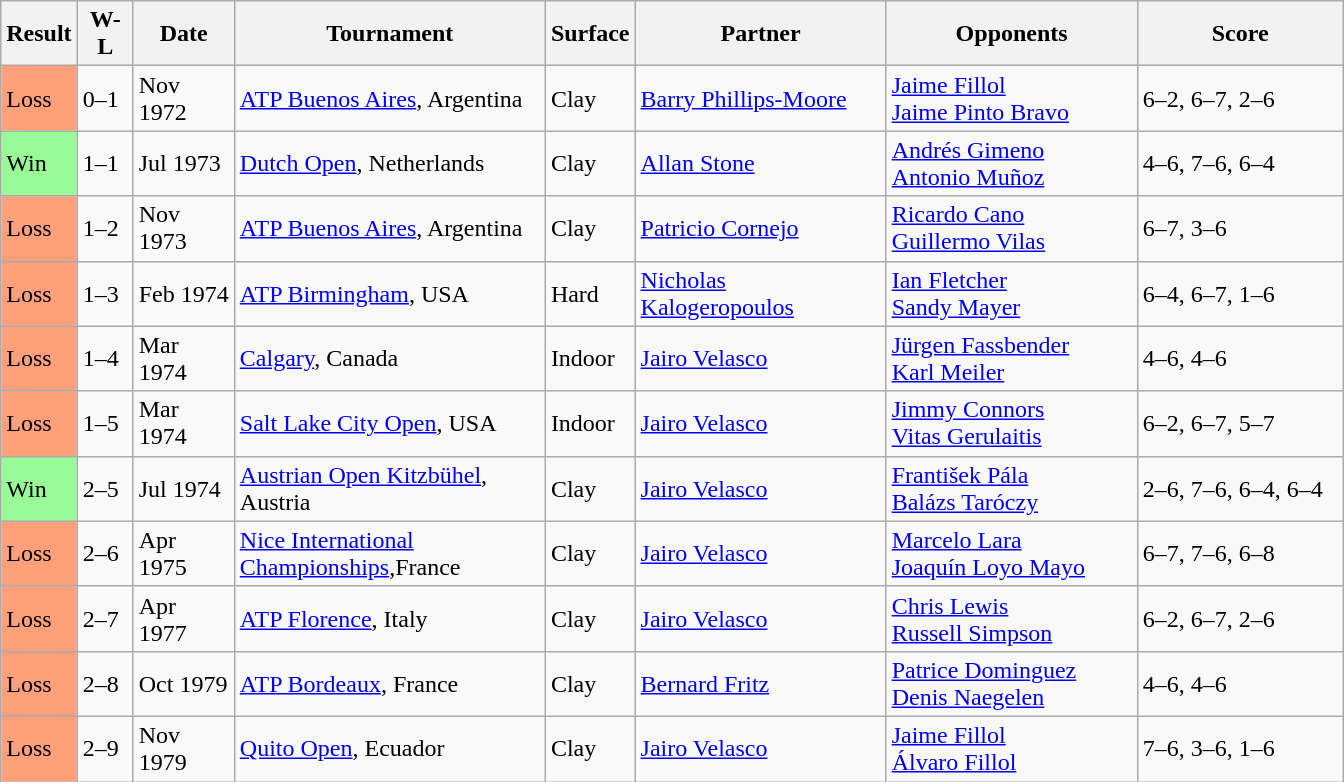<table class="sortable wikitable">
<tr>
<th style="width:40px">Result</th>
<th style="width:30px" class="unsortable">W-L</th>
<th style="width:60px">Date</th>
<th style="width:200px">Tournament</th>
<th style="width:50px">Surface</th>
<th style="width:160px">Partner</th>
<th style="width:160px">Opponents</th>
<th style="width:130px" class="unsortable">Score</th>
</tr>
<tr>
<td style="background:#ffa07a;">Loss</td>
<td>0–1</td>
<td>Nov 1972</td>
<td><a href='#'>ATP Buenos Aires</a>, Argentina</td>
<td>Clay</td>
<td> <a href='#'>Barry Phillips-Moore</a></td>
<td> <a href='#'>Jaime Fillol</a><br> <a href='#'>Jaime Pinto Bravo</a></td>
<td>6–2, 6–7, 2–6</td>
</tr>
<tr>
<td style="background:#98fb98;">Win</td>
<td>1–1</td>
<td>Jul 1973</td>
<td><a href='#'>Dutch Open</a>, Netherlands</td>
<td>Clay</td>
<td> <a href='#'>Allan Stone</a></td>
<td> <a href='#'>Andrés Gimeno</a><br> <a href='#'>Antonio Muñoz</a></td>
<td>4–6, 7–6, 6–4</td>
</tr>
<tr>
<td style="background:#ffa07a;">Loss</td>
<td>1–2</td>
<td>Nov 1973</td>
<td><a href='#'>ATP Buenos Aires</a>, Argentina</td>
<td>Clay</td>
<td> <a href='#'>Patricio Cornejo</a></td>
<td> <a href='#'>Ricardo Cano</a><br> <a href='#'>Guillermo Vilas</a></td>
<td>6–7, 3–6</td>
</tr>
<tr>
<td style="background:#ffa07a;">Loss</td>
<td>1–3</td>
<td>Feb 1974</td>
<td><a href='#'>ATP Birmingham</a>, USA</td>
<td>Hard</td>
<td> <a href='#'>Nicholas Kalogeropoulos</a></td>
<td> <a href='#'>Ian Fletcher</a><br> <a href='#'>Sandy Mayer</a></td>
<td>6–4, 6–7, 1–6</td>
</tr>
<tr>
<td style="background:#ffa07a;">Loss</td>
<td>1–4</td>
<td>Mar 1974</td>
<td><a href='#'>Calgary</a>, Canada</td>
<td>Indoor</td>
<td> <a href='#'>Jairo Velasco</a></td>
<td> <a href='#'>Jürgen Fassbender</a><br> <a href='#'>Karl Meiler</a></td>
<td>4–6, 4–6</td>
</tr>
<tr>
<td style="background:#ffa07a;">Loss</td>
<td>1–5</td>
<td>Mar 1974</td>
<td><a href='#'>Salt Lake City Open</a>, USA</td>
<td>Indoor</td>
<td> <a href='#'>Jairo Velasco</a></td>
<td> <a href='#'>Jimmy Connors</a><br> <a href='#'>Vitas Gerulaitis</a></td>
<td>6–2, 6–7, 5–7</td>
</tr>
<tr>
<td style="background:#98fb98;">Win</td>
<td>2–5</td>
<td>Jul 1974</td>
<td><a href='#'>Austrian Open Kitzbühel</a>, Austria</td>
<td>Clay</td>
<td> <a href='#'>Jairo Velasco</a></td>
<td> <a href='#'>František Pála</a><br> <a href='#'>Balázs Taróczy</a></td>
<td>2–6, 7–6, 6–4, 6–4</td>
</tr>
<tr>
<td style="background:#ffa07a;">Loss</td>
<td>2–6</td>
<td>Apr 1975</td>
<td><a href='#'>Nice International Championships</a>,France</td>
<td>Clay</td>
<td> <a href='#'>Jairo Velasco</a></td>
<td> <a href='#'>Marcelo Lara</a><br> <a href='#'>Joaquín Loyo Mayo</a></td>
<td>6–7, 7–6, 6–8</td>
</tr>
<tr>
<td style="background:#ffa07a;">Loss</td>
<td>2–7</td>
<td>Apr 1977</td>
<td><a href='#'>ATP Florence</a>, Italy</td>
<td>Clay</td>
<td> <a href='#'>Jairo Velasco</a></td>
<td> <a href='#'>Chris Lewis</a><br> <a href='#'>Russell Simpson</a></td>
<td>6–2, 6–7, 2–6</td>
</tr>
<tr>
<td style="background:#ffa07a;">Loss</td>
<td>2–8</td>
<td>Oct 1979</td>
<td><a href='#'>ATP Bordeaux</a>, France</td>
<td>Clay</td>
<td> <a href='#'>Bernard Fritz</a></td>
<td> <a href='#'>Patrice Dominguez</a> <br>  <a href='#'>Denis Naegelen</a></td>
<td>4–6, 4–6</td>
</tr>
<tr>
<td style="background:#ffa07a;">Loss</td>
<td>2–9</td>
<td>Nov 1979</td>
<td><a href='#'>Quito Open</a>, Ecuador</td>
<td>Clay</td>
<td> <a href='#'>Jairo Velasco</a></td>
<td> <a href='#'>Jaime Fillol</a><br> <a href='#'>Álvaro Fillol</a></td>
<td>7–6, 3–6, 1–6</td>
</tr>
</table>
